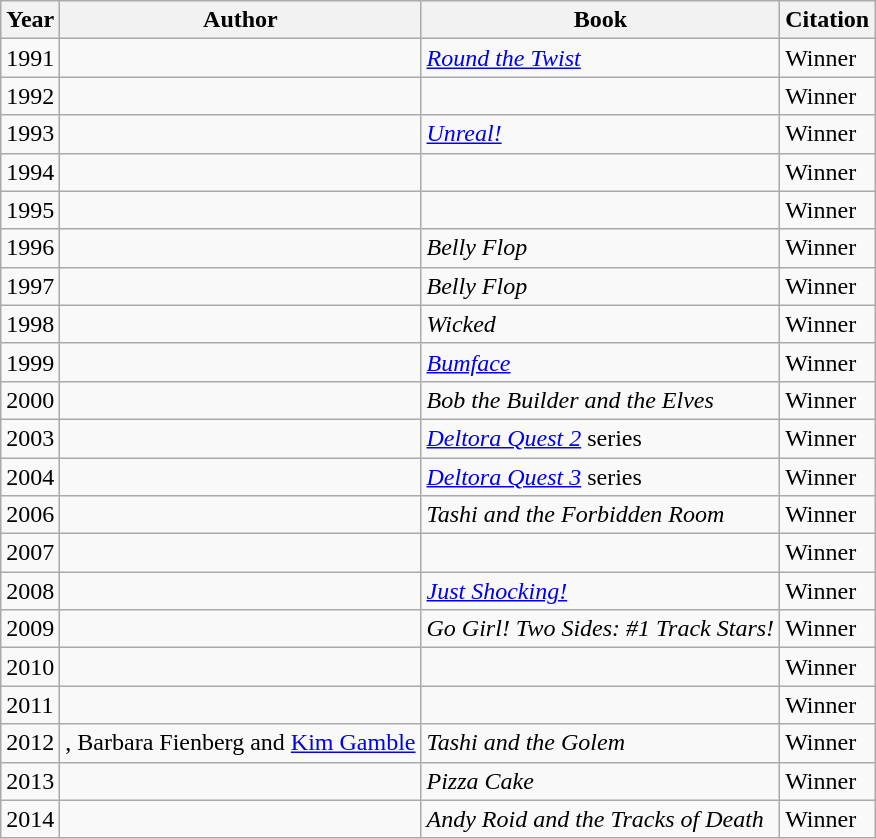<table class="sortable wikitable">
<tr>
<th>Year</th>
<th>Author</th>
<th>Book</th>
<th>Citation</th>
</tr>
<tr>
<td>1991</td>
<td></td>
<td><em><a href='#'>Round the Twist</a></em></td>
<td>Winner</td>
</tr>
<tr>
<td>1992</td>
<td></td>
<td></td>
<td>Winner</td>
</tr>
<tr>
<td>1993</td>
<td></td>
<td><em><a href='#'>Unreal!</a></em></td>
<td>Winner</td>
</tr>
<tr>
<td>1994</td>
<td></td>
<td></td>
<td>Winner</td>
</tr>
<tr>
<td>1995</td>
<td></td>
<td></td>
<td>Winner</td>
</tr>
<tr>
<td>1996</td>
<td></td>
<td><em>Belly Flop</em></td>
<td>Winner</td>
</tr>
<tr>
<td>1997</td>
<td></td>
<td><em>Belly Flop</em></td>
<td>Winner</td>
</tr>
<tr>
<td>1998</td>
<td></td>
<td><em>Wicked</em></td>
<td>Winner</td>
</tr>
<tr>
<td>1999</td>
<td></td>
<td><em><a href='#'>Bumface</a></em></td>
<td>Winner</td>
</tr>
<tr>
<td>2000</td>
<td></td>
<td><em>Bob the Builder and the Elves</em></td>
<td>Winner</td>
</tr>
<tr>
<td>2003</td>
<td></td>
<td><em><a href='#'>Deltora Quest 2</a></em> series</td>
<td>Winner</td>
</tr>
<tr>
<td>2004</td>
<td></td>
<td><em><a href='#'>Deltora Quest 3</a></em> series</td>
<td>Winner</td>
</tr>
<tr>
<td>2006</td>
<td></td>
<td><em>Tashi and the Forbidden Room</em></td>
<td>Winner</td>
</tr>
<tr>
<td>2007</td>
<td></td>
<td></td>
<td>Winner</td>
</tr>
<tr>
<td>2008</td>
<td></td>
<td><em><a href='#'>Just Shocking!</a></em></td>
<td>Winner</td>
</tr>
<tr>
<td>2009</td>
<td></td>
<td><em>Go Girl! Two Sides: #1 Track Stars!</em></td>
<td>Winner</td>
</tr>
<tr>
<td>2010</td>
<td></td>
<td></td>
<td>Winner</td>
</tr>
<tr>
<td>2011</td>
<td></td>
<td></td>
<td>Winner</td>
</tr>
<tr>
<td>2012</td>
<td>, Barbara Fienberg and <a href='#'>Kim Gamble</a></td>
<td><em>Tashi and the Golem</em></td>
<td>Winner</td>
</tr>
<tr>
<td>2013</td>
<td></td>
<td><em>Pizza Cake</em></td>
<td>Winner</td>
</tr>
<tr>
<td>2014</td>
<td></td>
<td><em>Andy Roid and the Tracks of Death</em></td>
<td>Winner</td>
</tr>
</table>
